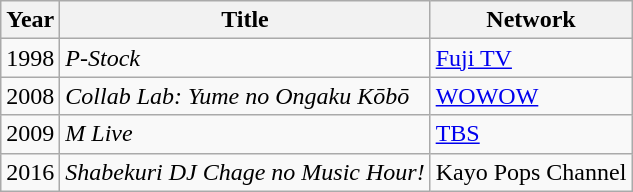<table class="wikitable">
<tr>
<th>Year</th>
<th>Title</th>
<th>Network</th>
</tr>
<tr>
<td>1998</td>
<td><em>P-Stock</em></td>
<td><a href='#'>Fuji TV</a></td>
</tr>
<tr>
<td>2008</td>
<td><em>Collab Lab: Yume no Ongaku Kōbō</em></td>
<td><a href='#'>WOWOW</a></td>
</tr>
<tr>
<td>2009</td>
<td><em>M Live</em></td>
<td><a href='#'>TBS</a></td>
</tr>
<tr>
<td>2016</td>
<td><em>Shabekuri DJ Chage no Music Hour!</em></td>
<td>Kayo Pops Channel</td>
</tr>
</table>
